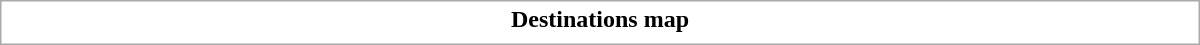<table class="collapsible collapsed" style="border:1px #aaa solid; width:50em; margin:0.2em auto">
<tr>
<th>Destinations map</th>
</tr>
<tr>
<td></td>
</tr>
</table>
